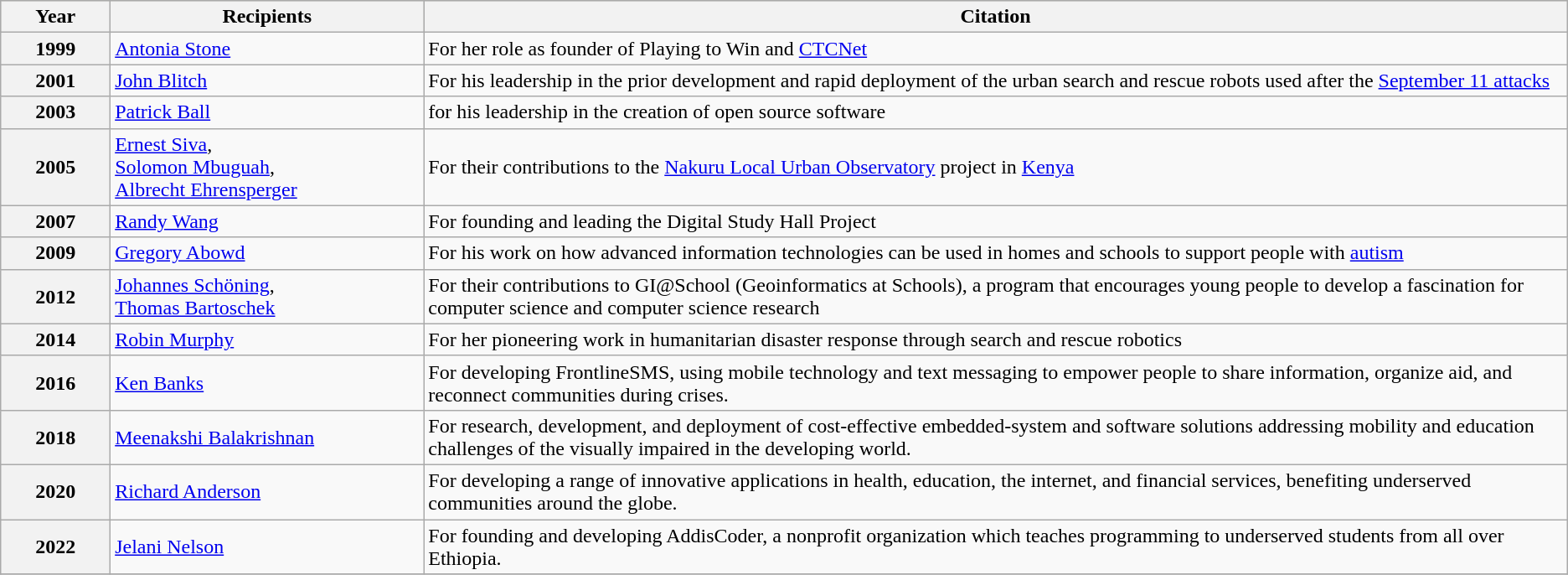<table class="wikitable">
<tr bgcolor="#ccccc">
<th style="width:7%">Year</th>
<th style="width:20%">Recipients</th>
<th>Citation</th>
</tr>
<tr>
<th>1999</th>
<td> <a href='#'>Antonia Stone</a></td>
<td>For her role as founder of Playing to Win and <a href='#'>CTCNet</a></td>
</tr>
<tr>
<th>2001</th>
<td> <a href='#'>John Blitch</a></td>
<td>For his leadership in the prior development and rapid deployment of the urban search and rescue robots used after the <a href='#'>September 11 attacks</a></td>
</tr>
<tr>
<th>2003</th>
<td> <a href='#'>Patrick Ball</a></td>
<td>for his leadership in the creation of open source software</td>
</tr>
<tr>
<th>2005</th>
<td> <a href='#'>Ernest Siva</a>,<br> <a href='#'>Solomon Mbuguah</a>,<br> <a href='#'>Albrecht Ehrensperger</a></td>
<td>For their contributions to the <a href='#'>Nakuru Local Urban Observatory</a> project in <a href='#'>Kenya</a></td>
</tr>
<tr>
<th>2007</th>
<td> <a href='#'>Randy Wang</a></td>
<td>For founding and leading the Digital Study Hall Project</td>
</tr>
<tr>
<th>2009</th>
<td> <a href='#'>Gregory Abowd</a></td>
<td>For his work on how advanced information technologies can be used in homes and schools to support people with <a href='#'>autism</a></td>
</tr>
<tr>
<th>2012</th>
<td> <a href='#'>Johannes Schöning</a>,<br> <a href='#'>Thomas Bartoschek</a></td>
<td>For their contributions to GI@School (Geoinformatics at Schools), a program that encourages young people to develop a fascination for computer science and computer science research</td>
</tr>
<tr>
<th>2014</th>
<td> <a href='#'>Robin Murphy</a></td>
<td>For her pioneering work in humanitarian disaster response through search and rescue robotics</td>
</tr>
<tr>
<th>2016</th>
<td> <a href='#'>Ken Banks</a></td>
<td>For developing FrontlineSMS, using mobile technology and text messaging to empower people to share information, organize aid, and reconnect communities during crises.</td>
</tr>
<tr>
<th>2018</th>
<td> <a href='#'>Meenakshi Balakrishnan</a></td>
<td>For research, development, and deployment of cost-effective embedded-system and software solutions addressing mobility and education challenges of the visually impaired in the developing world.</td>
</tr>
<tr>
<th>2020</th>
<td> <a href='#'>Richard Anderson</a></td>
<td>For developing a range of innovative applications in health, education, the internet, and financial services, benefiting underserved communities around the globe.</td>
</tr>
<tr>
<th>2022</th>
<td> <a href='#'>Jelani Nelson</a></td>
<td>For founding and developing AddisCoder, a nonprofit organization which teaches programming to underserved students from all over Ethiopia.</td>
</tr>
<tr>
</tr>
</table>
